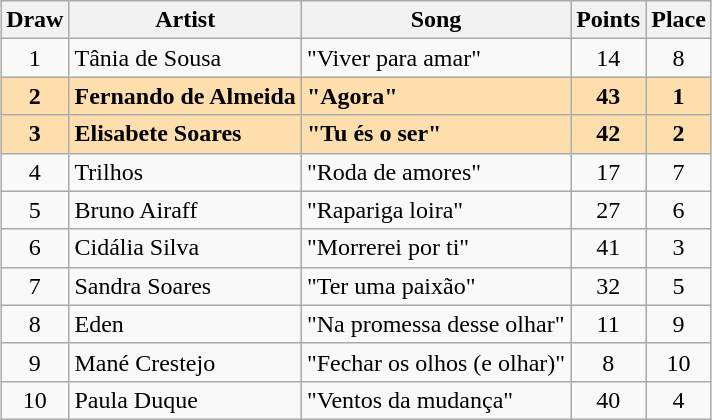<table class="sortable wikitable" style="margin: 1em auto 1em auto; text-align:center">
<tr>
<th>Draw</th>
<th>Artist</th>
<th>Song</th>
<th>Points</th>
<th>Place</th>
</tr>
<tr>
<td>1</td>
<td align="left">Tânia de Sousa</td>
<td align="left">"Viver para amar"</td>
<td>14</td>
<td>8</td>
</tr>
<tr style="font-weight:bold; background:#FFDEAD;">
<td>2</td>
<td align="left">Fernando de Almeida</td>
<td align="left">"Agora"</td>
<td>43</td>
<td>1</td>
</tr>
<tr style="font-weight:bold; background:#FFDEAD;">
<td>3</td>
<td align="left">Elisabete Soares</td>
<td align="left">"Tu és o ser"</td>
<td>42</td>
<td>2</td>
</tr>
<tr>
<td>4</td>
<td align="left">Trilhos</td>
<td align="left">"Roda de amores"</td>
<td>17</td>
<td>7</td>
</tr>
<tr>
<td>5</td>
<td align="left">Bruno Airaff</td>
<td align="left">"Rapariga loira"</td>
<td>27</td>
<td>6</td>
</tr>
<tr>
<td>6</td>
<td align="left">Cidália Silva</td>
<td align="left">"Morrerei por ti"</td>
<td>41</td>
<td>3</td>
</tr>
<tr>
<td>7</td>
<td align="left">Sandra Soares</td>
<td align="left">"Ter uma paixão"</td>
<td>32</td>
<td>5</td>
</tr>
<tr>
<td>8</td>
<td align="left">Eden</td>
<td align="left">"Na promessa desse olhar"</td>
<td>11</td>
<td>9</td>
</tr>
<tr>
<td>9</td>
<td align="left">Mané Crestejo</td>
<td align="left">"Fechar os olhos (e olhar)"</td>
<td>8</td>
<td>10</td>
</tr>
<tr>
<td>10</td>
<td align="left">Paula Duque</td>
<td align="left">"Ventos da mudança"</td>
<td>40</td>
<td>4</td>
</tr>
</table>
